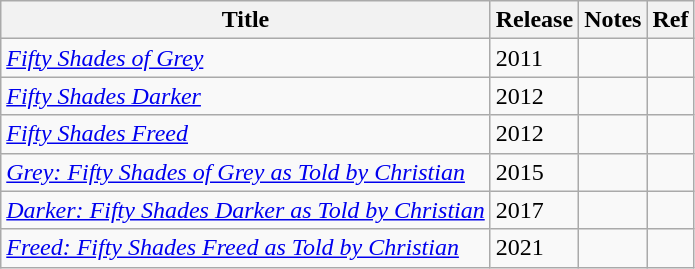<table class=wikitable>
<tr>
<th>Title</th>
<th>Release</th>
<th>Notes</th>
<th>Ref</th>
</tr>
<tr>
<td><em><a href='#'>Fifty Shades of Grey</a></em></td>
<td>2011</td>
<td></td>
<td></td>
</tr>
<tr>
<td><em><a href='#'>Fifty Shades Darker</a></em></td>
<td>2012</td>
<td></td>
<td></td>
</tr>
<tr>
<td><em><a href='#'>Fifty Shades Freed</a></em></td>
<td>2012</td>
<td></td>
<td></td>
</tr>
<tr>
<td><em><a href='#'>Grey: Fifty Shades of Grey as Told by Christian</a></em></td>
<td>2015</td>
<td></td>
<td></td>
</tr>
<tr>
<td><em><a href='#'>Darker: Fifty Shades Darker as Told by Christian</a></em></td>
<td>2017</td>
<td></td>
<td></td>
</tr>
<tr>
<td><em><a href='#'>Freed: Fifty Shades Freed as Told by Christian</a></em></td>
<td>2021</td>
<td></td>
<td></td>
</tr>
</table>
